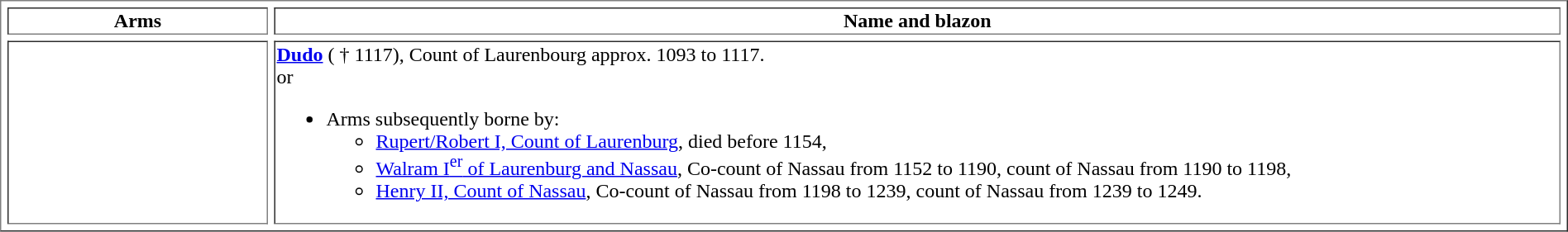<table border=1 cellspacing=5 width="100%">
<tr valign=top align=center>
<td width="206"><strong>Arms</strong></td>
<td><strong>Name and blazon</strong></td>
</tr>
<tr valign=top>
<td align=center><br><br></td>
<td><strong><a href='#'>Dudo</a></strong> ( † 1117), Count of Laurenbourg approx. 1093 to 1117.<br>or<ul><li>Arms subsequently borne by:<ul><li><a href='#'>Rupert/Robert I, Count of Laurenburg</a>, died before 1154,</li><li><a href='#'>Walram I<sup>er</sup> of Laurenburg and Nassau</a>, Co-count of Nassau from 1152 to 1190, count of Nassau from 1190 to 1198,</li><li><a href='#'>Henry II, Count of Nassau</a>, Co-count of Nassau from 1198 to 1239, count of Nassau from 1239 to 1249.</li></ul></li></ul></td>
</tr>
</table>
